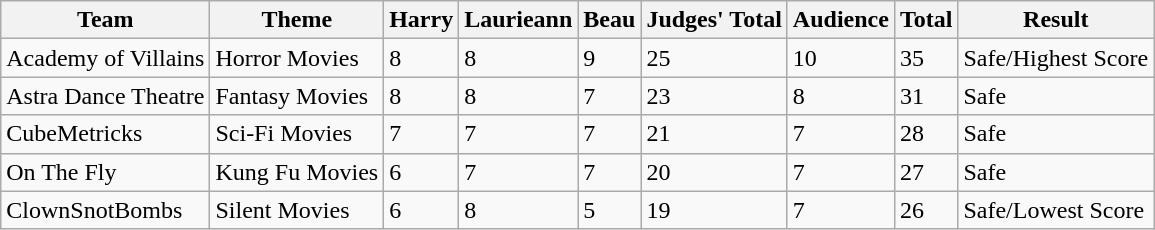<table class="wikitable">
<tr>
<th>Team</th>
<th>Theme</th>
<th>Harry</th>
<th>Laurieann</th>
<th>Beau</th>
<th>Judges' Total</th>
<th>Audience</th>
<th>Total</th>
<th>Result</th>
</tr>
<tr>
<td>Academy of Villains</td>
<td>Horror Movies</td>
<td>8</td>
<td>8</td>
<td>9</td>
<td>25</td>
<td>10</td>
<td>35</td>
<td>Safe/Highest Score</td>
</tr>
<tr>
<td>Astra Dance Theatre</td>
<td>Fantasy Movies</td>
<td>8</td>
<td>8</td>
<td>7</td>
<td>23</td>
<td>8</td>
<td>31</td>
<td>Safe</td>
</tr>
<tr>
<td>CubeMetricks</td>
<td>Sci-Fi Movies</td>
<td>7</td>
<td>7</td>
<td>7</td>
<td>21</td>
<td>7</td>
<td>28</td>
<td>Safe</td>
</tr>
<tr>
<td>On The Fly</td>
<td>Kung Fu Movies</td>
<td>6</td>
<td>7</td>
<td>7</td>
<td>20</td>
<td>7</td>
<td>27</td>
<td>Safe</td>
</tr>
<tr>
<td>ClownSnotBombs</td>
<td>Silent Movies</td>
<td>6</td>
<td>8</td>
<td>5</td>
<td>19</td>
<td>7</td>
<td>26</td>
<td>Safe/Lowest Score</td>
</tr>
</table>
